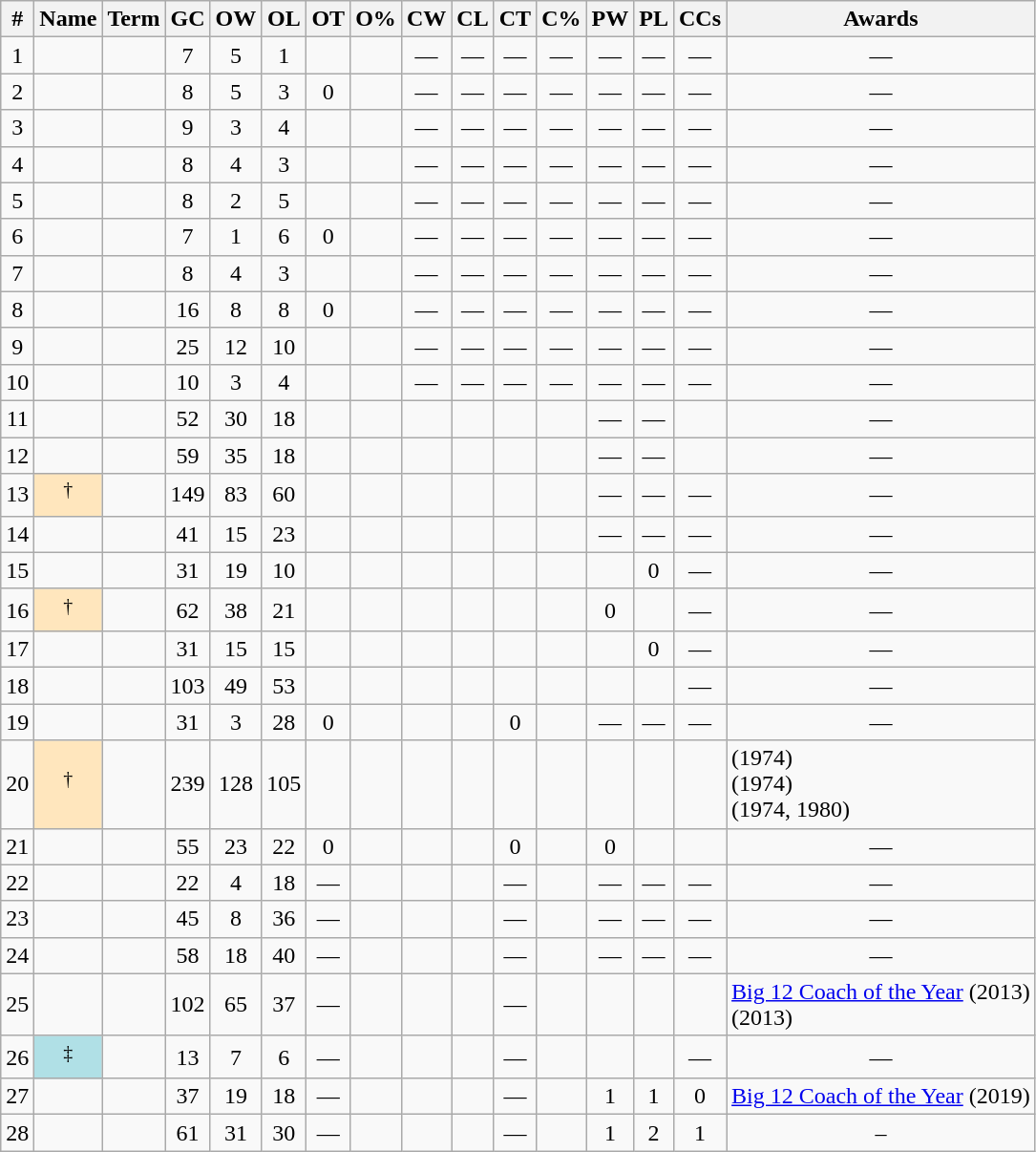<table class="wikitable sortable">
<tr>
<th>#</th>
<th>Name</th>
<th>Term</th>
<th>GC</th>
<th>OW</th>
<th>OL</th>
<th>OT</th>
<th>O%</th>
<th>CW</th>
<th>CL</th>
<th>CT</th>
<th>C%</th>
<th>PW</th>
<th>PL</th>
<th>CCs</th>
<th class="unsortable">Awards</th>
</tr>
<tr>
<td align="center">1</td>
<td align="center"></td>
<td align="center"></td>
<td align="center">7</td>
<td align="center">5</td>
<td align="center">1</td>
<td align="center"></td>
<td align="center"></td>
<td align="center">—</td>
<td align="center">—</td>
<td align="center">—</td>
<td align="center">—</td>
<td align="center">—</td>
<td align="center">—</td>
<td align="center">—</td>
<td align="center">—</td>
</tr>
<tr>
<td align="center">2</td>
<td align="center"></td>
<td align="center"></td>
<td align="center">8</td>
<td align="center">5</td>
<td align="center">3</td>
<td align="center">0</td>
<td align="center"></td>
<td align="center">—</td>
<td align="center">—</td>
<td align="center">—</td>
<td align="center">—</td>
<td align="center">—</td>
<td align="center">—</td>
<td align="center">—</td>
<td align="center">—</td>
</tr>
<tr>
<td align="center">3</td>
<td align="center"></td>
<td align="center"></td>
<td align="center">9</td>
<td align="center">3</td>
<td align="center">4</td>
<td align="center"></td>
<td align="center"></td>
<td align="center">—</td>
<td align="center">—</td>
<td align="center">—</td>
<td align="center">—</td>
<td align="center">—</td>
<td align="center">—</td>
<td align="center">—</td>
<td align="center">—</td>
</tr>
<tr>
<td align="center">4</td>
<td align="center"></td>
<td align="center"></td>
<td align="center">8</td>
<td align="center">4</td>
<td align="center">3</td>
<td align="center"></td>
<td align="center"></td>
<td align="center">—</td>
<td align="center">—</td>
<td align="center">—</td>
<td align="center">—</td>
<td align="center">—</td>
<td align="center">—</td>
<td align="center">—</td>
<td align="center">—</td>
</tr>
<tr>
<td align="center">5</td>
<td align="center"></td>
<td align="center"></td>
<td align="center">8</td>
<td align="center">2</td>
<td align="center">5</td>
<td align="center"></td>
<td align="center"></td>
<td align="center">—</td>
<td align="center">—</td>
<td align="center">—</td>
<td align="center">—</td>
<td align="center">—</td>
<td align="center">—</td>
<td align="center">—</td>
<td align="center">—</td>
</tr>
<tr>
<td align="center">6</td>
<td align="center"></td>
<td align="center"></td>
<td align="center">7</td>
<td align="center">1</td>
<td align="center">6</td>
<td align="center">0</td>
<td align="center"></td>
<td align="center">—</td>
<td align="center">—</td>
<td align="center">—</td>
<td align="center">—</td>
<td align="center">—</td>
<td align="center">—</td>
<td align="center">—</td>
<td align="center">—</td>
</tr>
<tr>
<td align="center">7</td>
<td align="center"></td>
<td align="center"></td>
<td align="center">8</td>
<td align="center">4</td>
<td align="center">3</td>
<td align="center"></td>
<td align="center"></td>
<td align="center">—</td>
<td align="center">—</td>
<td align="center">—</td>
<td align="center">—</td>
<td align="center">—</td>
<td align="center">—</td>
<td align="center">—</td>
<td align="center">—</td>
</tr>
<tr>
<td align="center">8</td>
<td align="center"></td>
<td align="center"></td>
<td align="center">16</td>
<td align="center">8</td>
<td align="center">8</td>
<td align="center">0</td>
<td align="center"></td>
<td align="center">—</td>
<td align="center">—</td>
<td align="center">—</td>
<td align="center">—</td>
<td align="center">—</td>
<td align="center">—</td>
<td align="center">—</td>
<td align="center">—</td>
</tr>
<tr>
<td align="center">9</td>
<td align="center"></td>
<td align="center"></td>
<td align="center">25</td>
<td align="center">12</td>
<td align="center">10</td>
<td align="center"></td>
<td align="center"></td>
<td align="center">—</td>
<td align="center">—</td>
<td align="center">—</td>
<td align="center">—</td>
<td align="center">—</td>
<td align="center">—</td>
<td align="center">—</td>
<td align="center">—</td>
</tr>
<tr>
<td align="center">10</td>
<td align="center"></td>
<td align="center"></td>
<td align="center">10</td>
<td align="center">3</td>
<td align="center">4</td>
<td align="center"></td>
<td align="center"></td>
<td align="center">—</td>
<td align="center">—</td>
<td align="center">—</td>
<td align="center">—</td>
<td align="center">—</td>
<td align="center">—</td>
<td align="center">—</td>
<td align="center">—</td>
</tr>
<tr>
<td align="center">11</td>
<td align="center"></td>
<td align="center"></td>
<td align="center">52</td>
<td align="center">30</td>
<td align="center">18</td>
<td align="center"></td>
<td align="center"></td>
<td align="center"></td>
<td align="center"></td>
<td align="center"></td>
<td align="center"></td>
<td align="center">—</td>
<td align="center">—</td>
<td align="center"></td>
<td align="center">—</td>
</tr>
<tr>
<td align="center">12</td>
<td align="center"></td>
<td align="center"></td>
<td align="center">59</td>
<td align="center">35</td>
<td align="center">18</td>
<td align="center"></td>
<td align="center"></td>
<td align="center"></td>
<td align="center"></td>
<td align="center"></td>
<td align="center"></td>
<td align="center">—</td>
<td align="center">—</td>
<td align="center"></td>
<td align="center">—</td>
</tr>
<tr>
<td align="center">13</td>
<td align="center" bgcolor="#FFE6BD"><sup>†</sup></td>
<td align="center"></td>
<td align="center">149</td>
<td align="center">83</td>
<td align="center">60</td>
<td align="center"></td>
<td align="center"></td>
<td align="center"></td>
<td align="center"></td>
<td align="center"></td>
<td align="center"></td>
<td align="center">—</td>
<td align="center">—</td>
<td align="center">—</td>
<td align="center">—</td>
</tr>
<tr>
<td align="center">14</td>
<td align="center"></td>
<td align="center"></td>
<td align="center">41</td>
<td align="center">15</td>
<td align="center">23</td>
<td align="center"></td>
<td align="center"></td>
<td align="center"></td>
<td align="center"></td>
<td align="center"></td>
<td align="center"></td>
<td align="center">—</td>
<td align="center">—</td>
<td align="center">—</td>
<td align="center">—</td>
</tr>
<tr>
<td align="center">15</td>
<td align="center"></td>
<td align="center"></td>
<td align="center">31</td>
<td align="center">19</td>
<td align="center">10</td>
<td align="center"></td>
<td align="center"></td>
<td align="center"></td>
<td align="center"></td>
<td align="center"></td>
<td align="center"></td>
<td align="center"></td>
<td align="center">0</td>
<td align="center">—</td>
<td align="center">—</td>
</tr>
<tr>
<td align="center">16</td>
<td align="center" bgcolor="#FFE6BD"><sup>†</sup></td>
<td align="center"></td>
<td align="center">62</td>
<td align="center">38</td>
<td align="center">21</td>
<td align="center"></td>
<td align="center"></td>
<td align="center"></td>
<td align="center"></td>
<td align="center"></td>
<td align="center"></td>
<td align="center">0</td>
<td align="center"></td>
<td align="center">—</td>
<td align="center">—</td>
</tr>
<tr>
<td align="center">17</td>
<td align="center"></td>
<td align="center"></td>
<td align="center">31</td>
<td align="center">15</td>
<td align="center">15</td>
<td align="center"></td>
<td align="center"></td>
<td align="center"></td>
<td align="center"></td>
<td align="center"></td>
<td align="center"></td>
<td align="center"></td>
<td align="center">0</td>
<td align="center">—</td>
<td align="center">—</td>
</tr>
<tr>
<td align="center">18</td>
<td align="center"></td>
<td align="center"></td>
<td align="center">103</td>
<td align="center">49</td>
<td align="center">53</td>
<td align="center"></td>
<td align="center"></td>
<td align="center"></td>
<td align="center"></td>
<td align="center"></td>
<td align="center"></td>
<td align="center"></td>
<td align="center"></td>
<td align="center">—</td>
<td align="center">—</td>
</tr>
<tr>
<td align="center">19</td>
<td align="center"></td>
<td align="center"></td>
<td align="center">31</td>
<td align="center">3</td>
<td align="center">28</td>
<td align="center">0</td>
<td align="center"></td>
<td align="center"></td>
<td align="center"></td>
<td align="center">0</td>
<td align="center"></td>
<td align="center">—</td>
<td align="center">—</td>
<td align="center">—</td>
<td align="center">—</td>
</tr>
<tr>
<td align="center">20</td>
<td align="center" bgcolor="#FFE6BD"><sup>†</sup></td>
<td align="center"></td>
<td align="center">239</td>
<td align="center">128</td>
<td align="center">105</td>
<td align="center"></td>
<td align="center"></td>
<td align="center"></td>
<td align="center"></td>
<td align="center"></td>
<td align="center"></td>
<td align="center"></td>
<td align="center"></td>
<td align="center"></td>
<td> (1974)<br> (1974)<br> (1974, 1980)</td>
</tr>
<tr>
<td align="center">21</td>
<td align="center"></td>
<td align="center"></td>
<td align="center">55</td>
<td align="center">23</td>
<td align="center">22</td>
<td align="center">0</td>
<td align="center"></td>
<td align="center"></td>
<td align="center"></td>
<td align="center">0</td>
<td align="center"></td>
<td align="center">0</td>
<td align="center"></td>
<td align="center"></td>
<td align="center">—</td>
</tr>
<tr>
<td align="center">22</td>
<td align="center"></td>
<td align="center"></td>
<td align="center">22</td>
<td align="center">4</td>
<td align="center">18</td>
<td align="center">—</td>
<td align="center"></td>
<td align="center"></td>
<td align="center"></td>
<td align="center">—</td>
<td align="center"></td>
<td align="center">—</td>
<td align="center">—</td>
<td align="center">—</td>
<td align="center">—</td>
</tr>
<tr>
<td align="center">23</td>
<td align="center"></td>
<td align="center"></td>
<td align="center">45</td>
<td align="center">8</td>
<td align="center">36</td>
<td align="center">—</td>
<td align="center"></td>
<td align="center"></td>
<td align="center"></td>
<td align="center">—</td>
<td align="center"></td>
<td align="center">—</td>
<td align="center">—</td>
<td align="center">—</td>
<td align="center">—</td>
</tr>
<tr>
<td align="center">24</td>
<td align="center"></td>
<td align="center"></td>
<td align="center">58</td>
<td align="center">18</td>
<td align="center">40</td>
<td align="center">—</td>
<td align="center"></td>
<td align="center"></td>
<td align="center"></td>
<td align="center">—</td>
<td align="center"></td>
<td align="center">—</td>
<td align="center">—</td>
<td align="center">—</td>
<td align="center">—</td>
</tr>
<tr>
<td align="center">25</td>
<td align="center"></td>
<td align="center"></td>
<td align="center">102</td>
<td align="center">65</td>
<td align="center">37</td>
<td align="center">—</td>
<td align="center"></td>
<td align="center"></td>
<td align="center"></td>
<td align="center">—</td>
<td align="center"></td>
<td align="center"></td>
<td align="center"></td>
<td align="center"></td>
<td {{nowrap><a href='#'>Big 12 Coach of the Year</a> (2013)<br> (2013)</td>
</tr>
<tr>
<td align="center">26</td>
<td align="center" bgcolor="#B0E0E6"> <sup>‡</sup></td>
<td align="center"></td>
<td align="center">13</td>
<td align="center">7</td>
<td align="center">6</td>
<td align="center">—</td>
<td align="center"></td>
<td align="center"></td>
<td align="center"></td>
<td align="center">—</td>
<td align="center"></td>
<td align="center"></td>
<td align="center"></td>
<td align="center">—</td>
<td align="center">—</td>
</tr>
<tr>
<td align="center">27</td>
<td align="center"></td>
<td align="center"></td>
<td align="center">37</td>
<td align="center">19</td>
<td align="center">18</td>
<td align="center">—</td>
<td align="center"></td>
<td align="center"></td>
<td align="center"></td>
<td align="center">—</td>
<td align="center"></td>
<td align="center">1</td>
<td align="center">1</td>
<td align="center">0</td>
<td><a href='#'>Big 12 Coach of the Year</a> (2019)</td>
</tr>
<tr>
<td align="center">28</td>
<td align="center"></td>
<td align="center"></td>
<td align="center">61</td>
<td align="center">31</td>
<td align="center">30</td>
<td align="center">—</td>
<td align="center"></td>
<td align="center"></td>
<td align="center"></td>
<td align="center">—</td>
<td align="center"></td>
<td align="center">1</td>
<td align="center">2</td>
<td align="center">1</td>
<td align="center">–</td>
</tr>
</table>
